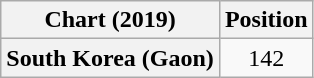<table class="wikitable plainrowheaders" style="text-align:center">
<tr>
<th>Chart (2019)</th>
<th>Position</th>
</tr>
<tr>
<th scope="row">South Korea (Gaon)</th>
<td>142</td>
</tr>
</table>
